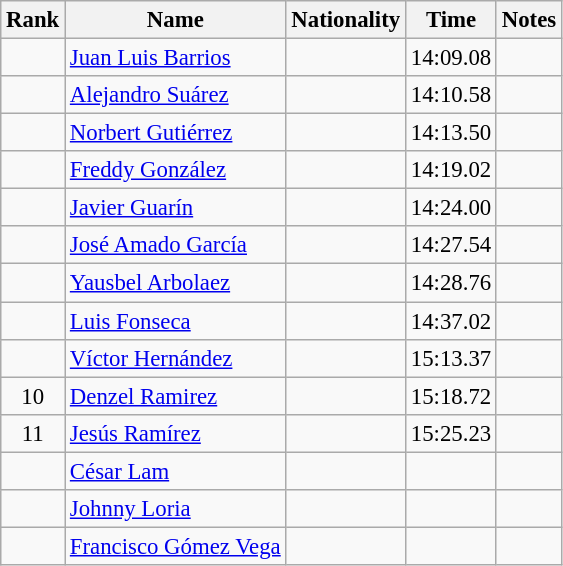<table class="wikitable sortable" style="text-align:center;font-size:95%">
<tr>
<th>Rank</th>
<th>Name</th>
<th>Nationality</th>
<th>Time</th>
<th>Notes</th>
</tr>
<tr>
<td></td>
<td align=left><a href='#'>Juan Luis Barrios</a></td>
<td align=left></td>
<td>14:09.08</td>
<td></td>
</tr>
<tr>
<td></td>
<td align=left><a href='#'>Alejandro Suárez</a></td>
<td align=left></td>
<td>14:10.58</td>
<td></td>
</tr>
<tr>
<td></td>
<td align=left><a href='#'>Norbert Gutiérrez</a></td>
<td align=left></td>
<td>14:13.50</td>
<td></td>
</tr>
<tr>
<td></td>
<td align=left><a href='#'>Freddy González</a></td>
<td align=left></td>
<td>14:19.02</td>
<td></td>
</tr>
<tr>
<td></td>
<td align=left><a href='#'>Javier Guarín</a></td>
<td align=left></td>
<td>14:24.00</td>
<td></td>
</tr>
<tr>
<td></td>
<td align=left><a href='#'>José Amado García</a></td>
<td align=left></td>
<td>14:27.54</td>
<td></td>
</tr>
<tr>
<td></td>
<td align=left><a href='#'>Yausbel Arbolaez</a></td>
<td align=left></td>
<td>14:28.76</td>
<td></td>
</tr>
<tr>
<td></td>
<td align=left><a href='#'>Luis Fonseca</a></td>
<td align=left></td>
<td>14:37.02</td>
<td></td>
</tr>
<tr>
<td></td>
<td align=left><a href='#'>Víctor Hernández</a></td>
<td align=left></td>
<td>15:13.37</td>
<td></td>
</tr>
<tr>
<td>10</td>
<td align=left><a href='#'>Denzel Ramirez</a></td>
<td align=left></td>
<td>15:18.72</td>
<td></td>
</tr>
<tr>
<td>11</td>
<td align=left><a href='#'>Jesús Ramírez</a></td>
<td align=left></td>
<td>15:25.23</td>
<td></td>
</tr>
<tr>
<td></td>
<td align=left><a href='#'>César Lam</a></td>
<td align=left></td>
<td></td>
<td></td>
</tr>
<tr>
<td></td>
<td align=left><a href='#'>Johnny Loria</a></td>
<td align=left></td>
<td></td>
<td></td>
</tr>
<tr>
<td></td>
<td align=left><a href='#'>Francisco Gómez Vega</a></td>
<td align=left></td>
<td></td>
<td></td>
</tr>
</table>
